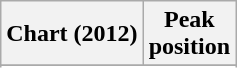<table class="wikitable sortable">
<tr>
<th>Chart (2012)</th>
<th>Peak<br>position</th>
</tr>
<tr>
</tr>
<tr>
</tr>
<tr>
</tr>
<tr>
</tr>
</table>
